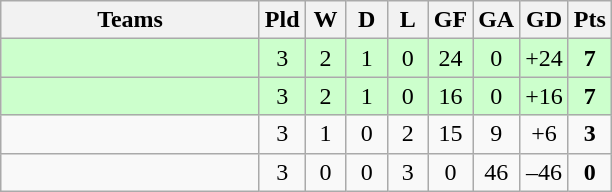<table class="wikitable" style="text-align: center;">
<tr>
<th width=165>Teams</th>
<th width=20>Pld</th>
<th width=20>W</th>
<th width=20>D</th>
<th width=20>L</th>
<th width=20>GF</th>
<th width=20>GA</th>
<th width=20>GD</th>
<th width=20>Pts</th>
</tr>
<tr align=center style="background:#ccffcc;">
<td style="text-align:left;"></td>
<td>3</td>
<td>2</td>
<td>1</td>
<td>0</td>
<td>24</td>
<td>0</td>
<td>+24</td>
<td><strong>7</strong></td>
</tr>
<tr align=center style="background:#ccffcc;">
<td style="text-align:left;"></td>
<td>3</td>
<td>2</td>
<td>1</td>
<td>0</td>
<td>16</td>
<td>0</td>
<td>+16</td>
<td><strong>7</strong></td>
</tr>
<tr align=center>
<td style="text-align:left;"></td>
<td>3</td>
<td>1</td>
<td>0</td>
<td>2</td>
<td>15</td>
<td>9</td>
<td>+6</td>
<td><strong>3</strong></td>
</tr>
<tr align=center>
<td style="text-align:left;"></td>
<td>3</td>
<td>0</td>
<td>0</td>
<td>3</td>
<td>0</td>
<td>46</td>
<td>–46</td>
<td><strong>0</strong></td>
</tr>
</table>
